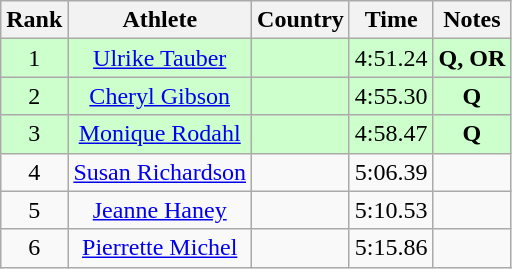<table class="wikitable sortable" style="text-align:center">
<tr>
<th>Rank</th>
<th>Athlete</th>
<th>Country</th>
<th>Time</th>
<th>Notes</th>
</tr>
<tr bgcolor=ccffcc>
<td>1</td>
<td><a href='#'>Ulrike Tauber</a></td>
<td align=left></td>
<td>4:51.24</td>
<td><strong>Q, OR </strong></td>
</tr>
<tr bgcolor=ccffcc>
<td>2</td>
<td><a href='#'>Cheryl Gibson</a></td>
<td align=left></td>
<td>4:55.30</td>
<td><strong>Q </strong></td>
</tr>
<tr bgcolor=ccffcc>
<td>3</td>
<td><a href='#'>Monique Rodahl</a></td>
<td align=left></td>
<td>4:58.47</td>
<td><strong>Q </strong></td>
</tr>
<tr>
<td>4</td>
<td><a href='#'>Susan Richardson</a></td>
<td align=left></td>
<td>5:06.39</td>
<td><strong> </strong></td>
</tr>
<tr>
<td>5</td>
<td><a href='#'>Jeanne Haney</a></td>
<td align=left></td>
<td>5:10.53</td>
<td><strong> </strong></td>
</tr>
<tr>
<td>6</td>
<td><a href='#'>Pierrette Michel</a></td>
<td align=left></td>
<td>5:15.86</td>
<td><strong> </strong></td>
</tr>
</table>
